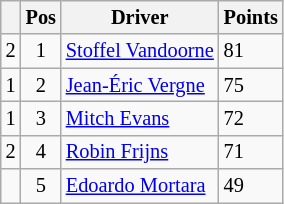<table class="wikitable" style="font-size: 85%;">
<tr>
<th></th>
<th>Pos</th>
<th>Driver</th>
<th>Points</th>
</tr>
<tr>
<td align="left"> 2</td>
<td align="center">1</td>
<td> <a href='#'>Stoffel Vandoorne</a></td>
<td align="left">81</td>
</tr>
<tr>
<td align="left"> 1</td>
<td align="center">2</td>
<td> <a href='#'>Jean-Éric Vergne</a></td>
<td align="left">75</td>
</tr>
<tr>
<td align="left"> 1</td>
<td align="center">3</td>
<td> <a href='#'>Mitch Evans</a></td>
<td align="left">72</td>
</tr>
<tr>
<td align="left"> 2</td>
<td align="center">4</td>
<td> <a href='#'>Robin Frijns</a></td>
<td align="left">71</td>
</tr>
<tr>
<td align="left"></td>
<td align="center">5</td>
<td> <a href='#'>Edoardo Mortara</a></td>
<td align="left">49</td>
</tr>
</table>
